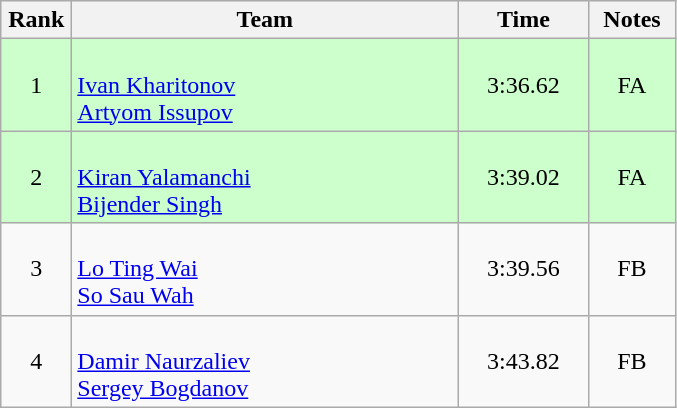<table class=wikitable style="text-align:center">
<tr>
<th width=40>Rank</th>
<th width=250>Team</th>
<th width=80>Time</th>
<th width=50>Notes</th>
</tr>
<tr bgcolor="ccffcc">
<td>1</td>
<td align=left><br><a href='#'>Ivan Kharitonov</a><br><a href='#'>Artyom Issupov</a></td>
<td>3:36.62</td>
<td>FA</td>
</tr>
<tr bgcolor="ccffcc">
<td>2</td>
<td align=left><br><a href='#'>Kiran Yalamanchi</a><br><a href='#'>Bijender Singh</a></td>
<td>3:39.02</td>
<td>FA</td>
</tr>
<tr>
<td>3</td>
<td align=left><br><a href='#'>Lo Ting Wai</a><br><a href='#'>So Sau Wah</a></td>
<td>3:39.56</td>
<td>FB</td>
</tr>
<tr>
<td>4</td>
<td align=left><br><a href='#'>Damir Naurzaliev</a><br><a href='#'>Sergey Bogdanov</a></td>
<td>3:43.82</td>
<td>FB</td>
</tr>
</table>
